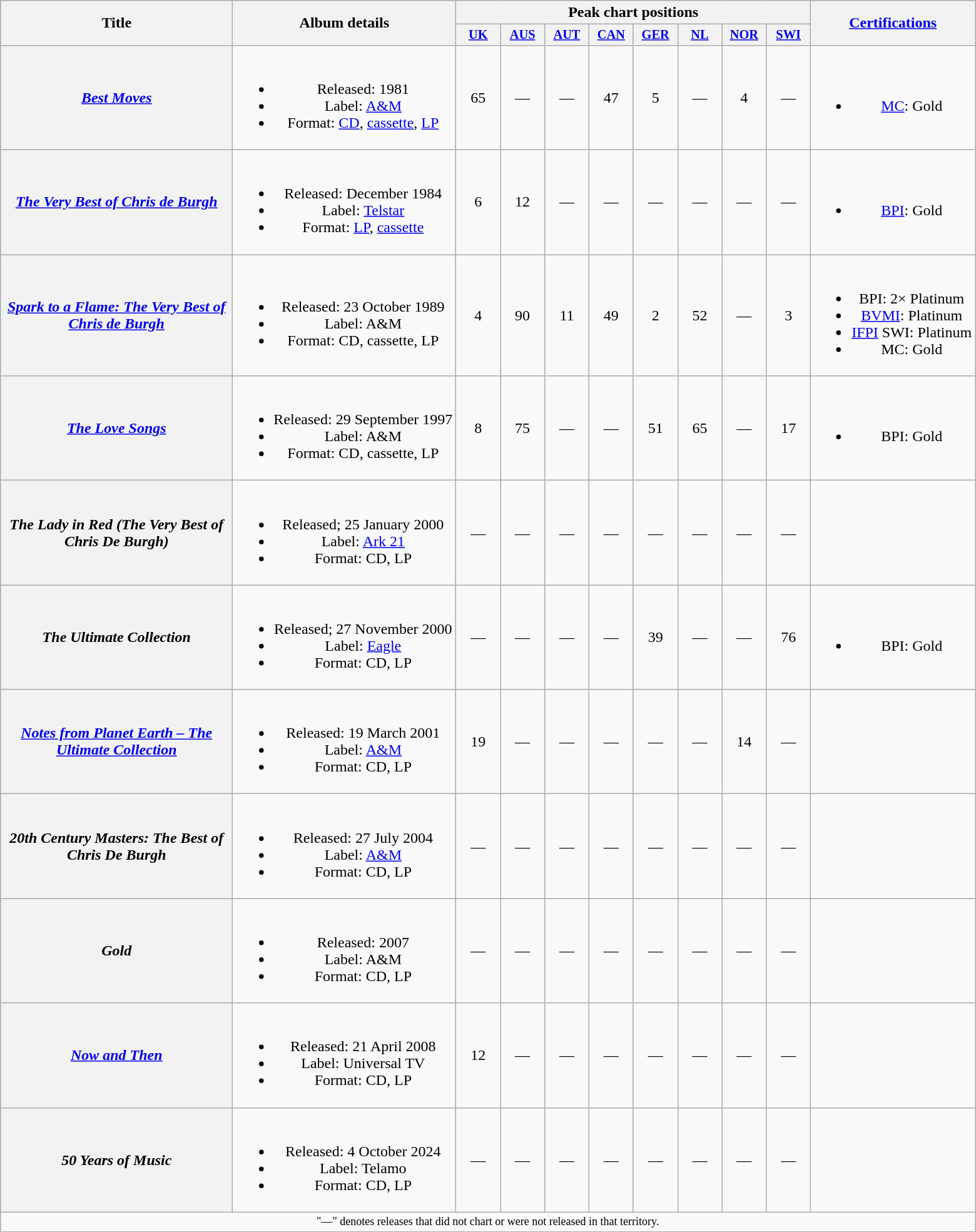<table class="wikitable plainrowheaders" style="text-align:center;">
<tr>
<th rowspan="2" style="width:15em;">Title</th>
<th rowspan="2">Album details</th>
<th colspan="8">Peak chart positions</th>
<th rowspan="2"><a href='#'>Certifications</a></th>
</tr>
<tr>
<th style="width:3em;font-size:85%"><a href='#'>UK</a><br></th>
<th style="width:3em;font-size:85%"><a href='#'>AUS</a><br></th>
<th style="width:3em;font-size:85%"><a href='#'>AUT</a><br></th>
<th style="width:3em;font-size:85%"><a href='#'>CAN</a></th>
<th style="width:3em;font-size:85%"><a href='#'>GER</a><br></th>
<th style="width:3em;font-size:85%"><a href='#'>NL</a><br></th>
<th style="width:3em;font-size:85%"><a href='#'>NOR</a><br></th>
<th style="width:3em;font-size:85%"><a href='#'>SWI</a><br></th>
</tr>
<tr>
<th scope="row"><em><a href='#'>Best Moves</a></em></th>
<td><br><ul><li>Released: 1981</li><li>Label: <a href='#'>A&M</a></li><li>Format: <a href='#'>CD</a>, <a href='#'>cassette</a>, <a href='#'>LP</a></li></ul></td>
<td>65</td>
<td>—</td>
<td>—</td>
<td>47</td>
<td>5</td>
<td>—</td>
<td>4</td>
<td>—</td>
<td><br><ul><li><a href='#'>MC</a>: Gold</li></ul></td>
</tr>
<tr>
<th scope="row"><em><a href='#'>The Very Best of Chris de Burgh</a></em></th>
<td><br><ul><li>Released: December 1984</li><li>Label: <a href='#'>Telstar</a></li><li>Format: <a href='#'>LP</a>, <a href='#'>cassette</a></li></ul></td>
<td>6</td>
<td>12</td>
<td>—</td>
<td>—</td>
<td>—</td>
<td>—</td>
<td>—</td>
<td>—</td>
<td><br><ul><li><a href='#'>BPI</a>: Gold</li></ul></td>
</tr>
<tr>
<th scope="row"><em><a href='#'>Spark to a Flame: The Very Best of Chris de Burgh</a></em></th>
<td><br><ul><li>Released: 23 October 1989</li><li>Label: A&M</li><li>Format: CD, cassette, LP</li></ul></td>
<td>4</td>
<td>90</td>
<td>11</td>
<td>49</td>
<td>2</td>
<td>52</td>
<td>—</td>
<td>3</td>
<td><br><ul><li>BPI: 2× Platinum</li><li><a href='#'>BVMI</a>: Platinum</li><li><a href='#'>IFPI</a> SWI: Platinum</li><li>MC: Gold</li></ul></td>
</tr>
<tr>
<th scope="row"><em><a href='#'>The Love Songs</a></em></th>
<td><br><ul><li>Released: 29 September 1997</li><li>Label: A&M</li><li>Format: CD, cassette, LP</li></ul></td>
<td>8</td>
<td>75</td>
<td>—</td>
<td>—</td>
<td>51</td>
<td>65</td>
<td>—</td>
<td>17</td>
<td><br><ul><li>BPI: Gold</li></ul></td>
</tr>
<tr>
<th scope="row"><em> The Lady in Red (The Very Best of Chris De Burgh)</em></th>
<td><br><ul><li>Released; 25 January 2000</li><li>Label: <a href='#'>Ark 21</a></li><li>Format: CD, LP</li></ul></td>
<td>—</td>
<td>—</td>
<td>—</td>
<td>—</td>
<td>—</td>
<td>—</td>
<td>—</td>
<td>—</td>
<td></td>
</tr>
<tr>
<th scope="row"><em>The Ultimate Collection</em></th>
<td><br><ul><li>Released; 27 November 2000</li><li>Label: <a href='#'>Eagle</a></li><li>Format: CD, LP</li></ul></td>
<td>—</td>
<td>—</td>
<td>—</td>
<td>—</td>
<td>39</td>
<td>—</td>
<td>—</td>
<td>76</td>
<td><br><ul><li>BPI: Gold</li></ul></td>
</tr>
<tr>
<th scope="row"><em><a href='#'>Notes from Planet Earth – The Ultimate Collection</a></em></th>
<td><br><ul><li>Released: 19 March 2001</li><li>Label: <a href='#'>A&M</a></li><li>Format: CD, LP</li></ul></td>
<td>19</td>
<td>—</td>
<td>—</td>
<td>—</td>
<td>—</td>
<td>—</td>
<td>14</td>
<td>—</td>
<td></td>
</tr>
<tr>
<th scope="row"><em>20th Century Masters: The Best of Chris De Burgh</em></th>
<td><br><ul><li>Released: 27 July 2004</li><li>Label: <a href='#'>A&M</a></li><li>Format: CD, LP</li></ul></td>
<td>—</td>
<td>—</td>
<td>—</td>
<td>—</td>
<td>—</td>
<td>—</td>
<td>—</td>
<td>—</td>
<td></td>
</tr>
<tr>
<th scope="row"><em>Gold</em></th>
<td><br><ul><li>Released: 2007</li><li>Label: A&M</li><li>Format: CD, LP</li></ul></td>
<td>—</td>
<td>—</td>
<td>—</td>
<td>—</td>
<td>—</td>
<td>—</td>
<td>—</td>
<td>—</td>
<td></td>
</tr>
<tr>
<th scope="row"><em><a href='#'>Now and Then</a></em></th>
<td><br><ul><li>Released: 21 April 2008</li><li>Label: Universal TV</li><li>Format: CD, LP</li></ul></td>
<td>12</td>
<td>—</td>
<td>—</td>
<td>—</td>
<td>—</td>
<td>—</td>
<td>—</td>
<td>—</td>
<td></td>
</tr>
<tr 75>
<th scope="row"><em>50 Years of Music</em></th>
<td><br><ul><li>Released: 4 October 2024</li><li>Label: Telamo</li><li>Format: CD, LP</li></ul></td>
<td>—</td>
<td>—</td>
<td>—</td>
<td>—</td>
<td>—</td>
<td>—</td>
<td>—</td>
<td>—</td>
<td></td>
</tr>
<tr>
<td colspan="11" style="text-align:center; font-size:9pt;">"—" denotes releases that did not chart or were not released in that territory.</td>
</tr>
</table>
